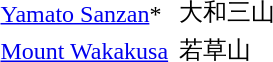<table>
<tr>
<td><a href='#'>Yamato Sanzan</a>*  </td>
<td>大和三山</td>
</tr>
<tr>
<td><a href='#'>Mount Wakakusa</a></td>
<td>若草山</td>
</tr>
<tr>
<td colspan="2"></td>
</tr>
</table>
